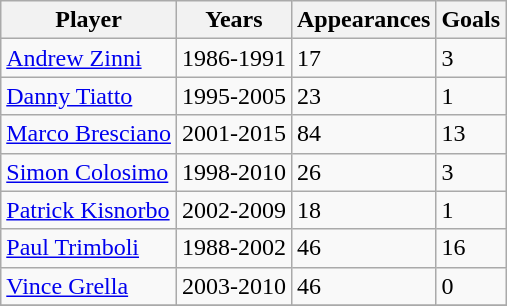<table class="wikitable sortable">
<tr>
<th>Player</th>
<th>Years</th>
<th>Appearances</th>
<th>Goals</th>
</tr>
<tr>
<td><a href='#'>Andrew Zinni</a></td>
<td>1986-1991</td>
<td>17</td>
<td>3</td>
</tr>
<tr>
<td><a href='#'>Danny Tiatto</a></td>
<td>1995-2005</td>
<td>23</td>
<td>1</td>
</tr>
<tr>
<td><a href='#'>Marco Bresciano</a></td>
<td>2001-2015</td>
<td>84</td>
<td>13</td>
</tr>
<tr>
<td><a href='#'>Simon Colosimo</a></td>
<td>1998-2010</td>
<td>26</td>
<td>3</td>
</tr>
<tr>
<td><a href='#'>Patrick Kisnorbo</a></td>
<td>2002-2009</td>
<td>18</td>
<td>1</td>
</tr>
<tr>
<td><a href='#'>Paul Trimboli</a></td>
<td>1988-2002</td>
<td>46</td>
<td>16</td>
</tr>
<tr>
<td><a href='#'>Vince Grella</a></td>
<td>2003-2010</td>
<td>46</td>
<td>0</td>
</tr>
<tr>
</tr>
</table>
